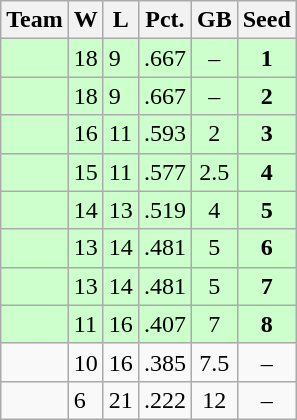<table class=wikitable>
<tr>
<th>Team</th>
<th>W</th>
<th>L</th>
<th>Pct.</th>
<th>GB</th>
<th>Seed</th>
</tr>
<tr bgcolor="#ccffcc">
<td></td>
<td>18</td>
<td>9</td>
<td>.667</td>
<td style="text-align:center;">–</td>
<td style="text-align:center;"><strong>1</strong></td>
</tr>
<tr bgcolor="#ccffcc">
<td></td>
<td>18</td>
<td>9</td>
<td>.667</td>
<td style="text-align:center;">–</td>
<td style="text-align:center;"><strong>2</strong></td>
</tr>
<tr bgcolor="#ccffcc">
<td></td>
<td>16</td>
<td>11</td>
<td>.593</td>
<td style="text-align:center;">2</td>
<td style="text-align:center;"><strong>3</strong></td>
</tr>
<tr bgcolor="#ccffcc">
<td></td>
<td>15</td>
<td>11</td>
<td>.577</td>
<td style="text-align:center;">2.5</td>
<td style="text-align:center;"><strong>4</strong></td>
</tr>
<tr bgcolor="#ccffcc">
<td></td>
<td>14</td>
<td>13</td>
<td>.519</td>
<td style="text-align:center;">4</td>
<td style="text-align:center;"><strong>5</strong></td>
</tr>
<tr bgcolor="#ccffcc">
<td></td>
<td>13</td>
<td>14</td>
<td>.481</td>
<td style="text-align:center;">5</td>
<td style="text-align:center;"><strong>6</strong></td>
</tr>
<tr bgcolor="#ccffcc">
<td></td>
<td>13</td>
<td>14</td>
<td>.481</td>
<td style="text-align:center;">5</td>
<td style="text-align:center;"><strong>7</strong></td>
</tr>
<tr bgcolor="#ccffcc">
<td></td>
<td>11</td>
<td>16</td>
<td>.407</td>
<td style="text-align:center;">7</td>
<td style="text-align:center;"><strong>8</strong></td>
</tr>
<tr>
<td></td>
<td>10</td>
<td>16</td>
<td>.385</td>
<td style="text-align:center;">7.5</td>
<td style="text-align:center;">–</td>
</tr>
<tr>
<td></td>
<td>6</td>
<td>21</td>
<td>.222</td>
<td style="text-align:center;">12</td>
<td style="text-align:center;">–</td>
</tr>
</table>
